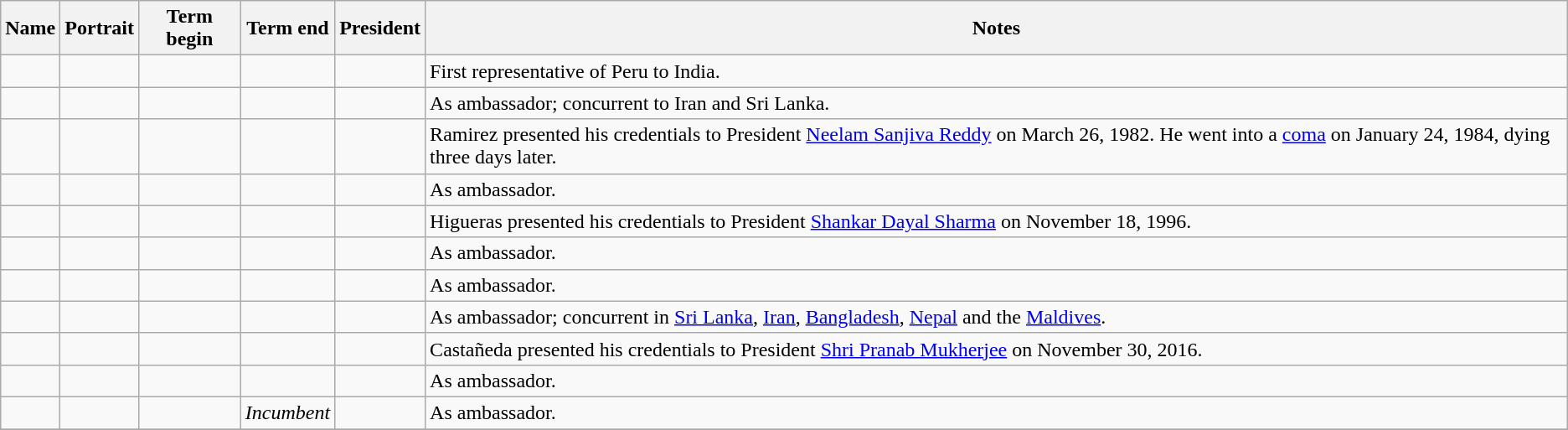<table class="wikitable sortable"  text-align:center;">
<tr>
<th>Name</th>
<th class="unsortable">Portrait</th>
<th>Term begin</th>
<th>Term end</th>
<th>President</th>
<th class="unsortable">Notes</th>
</tr>
<tr>
<td></td>
<td></td>
<td></td>
<td></td>
<td></td>
<td>First representative of Peru to India.</td>
</tr>
<tr>
<td></td>
<td></td>
<td></td>
<td></td>
<td></td>
<td>As ambassador; concurrent to Iran and Sri Lanka.</td>
</tr>
<tr>
<td></td>
<td></td>
<td></td>
<td></td>
<td></td>
<td>Ramirez presented his credentials to President <a href='#'>Neelam Sanjiva Reddy</a> on March 26, 1982. He went into a <a href='#'>coma</a> on January 24, 1984, dying three days later.</td>
</tr>
<tr>
<td></td>
<td></td>
<td> </td>
<td></td>
<td></td>
<td>As ambassador.</td>
</tr>
<tr>
<td></td>
<td></td>
<td></td>
<td></td>
<td></td>
<td>Higueras presented his credentials to President <a href='#'>Shankar Dayal Sharma</a> on November 18, 1996.</td>
</tr>
<tr>
<td></td>
<td></td>
<td></td>
<td></td>
<td></td>
<td>As ambassador.</td>
</tr>
<tr>
<td></td>
<td></td>
<td></td>
<td></td>
<td></td>
<td>As ambassador.</td>
</tr>
<tr>
<td></td>
<td></td>
<td></td>
<td></td>
<td></td>
<td>As ambassador; concurrent in <a href='#'>Sri Lanka</a>, <a href='#'>Iran</a>, <a href='#'>Bangladesh</a>, <a href='#'>Nepal</a> and the <a href='#'>Maldives</a>.</td>
</tr>
<tr>
<td></td>
<td></td>
<td></td>
<td></td>
<td></td>
<td>Castañeda presented his credentials to President <a href='#'>Shri Pranab Mukherjee</a> on November 30, 2016.</td>
</tr>
<tr>
<td></td>
<td></td>
<td></td>
<td></td>
<td></td>
<td>As ambassador.</td>
</tr>
<tr>
<td></td>
<td></td>
<td></td>
<td><em>Incumbent</em></td>
<td></td>
<td>As ambassador.</td>
</tr>
<tr>
</tr>
</table>
